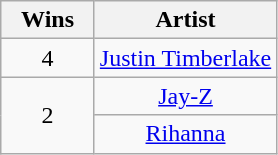<table class="wikitable" rowspan="2" style="text-align:center">
<tr>
<th scope="col" style="width:55px;">Wins</th>
<th scope="col" style="text-align:center;">Artist</th>
</tr>
<tr>
<td style="text-align:center">4</td>
<td><a href='#'>Justin Timberlake</a></td>
</tr>
<tr>
<td rowspan="2" style="text-align:center">2</td>
<td><a href='#'>Jay-Z</a></td>
</tr>
<tr>
<td><a href='#'>Rihanna</a></td>
</tr>
</table>
